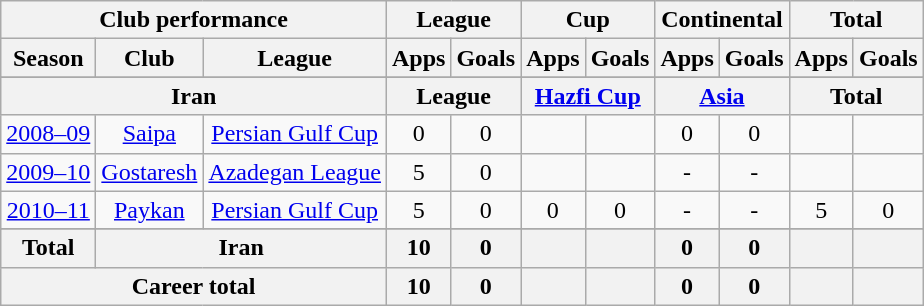<table class="wikitable" style="text-align:center">
<tr>
<th colspan=3>Club performance</th>
<th colspan=2>League</th>
<th colspan=2>Cup</th>
<th colspan=2>Continental</th>
<th colspan=2>Total</th>
</tr>
<tr>
<th>Season</th>
<th>Club</th>
<th>League</th>
<th>Apps</th>
<th>Goals</th>
<th>Apps</th>
<th>Goals</th>
<th>Apps</th>
<th>Goals</th>
<th>Apps</th>
<th>Goals</th>
</tr>
<tr>
</tr>
<tr>
<th colspan=3>Iran</th>
<th colspan=2>League</th>
<th colspan=2><a href='#'>Hazfi Cup</a></th>
<th colspan=2><a href='#'>Asia</a></th>
<th colspan=2>Total</th>
</tr>
<tr>
<td><a href='#'>2008–09</a></td>
<td rowspan="1"><a href='#'>Saipa</a></td>
<td rowspan="1"><a href='#'>Persian Gulf Cup</a></td>
<td>0</td>
<td>0</td>
<td></td>
<td></td>
<td>0</td>
<td>0</td>
<td></td>
<td></td>
</tr>
<tr>
<td><a href='#'>2009–10</a></td>
<td rowspan="1"><a href='#'>Gostaresh</a></td>
<td rowspan="1"><a href='#'>Azadegan League</a></td>
<td>5</td>
<td>0</td>
<td></td>
<td></td>
<td>-</td>
<td>-</td>
<td></td>
<td></td>
</tr>
<tr>
<td><a href='#'>2010–11</a></td>
<td rowspan="1"><a href='#'>Paykan</a></td>
<td rowspan="1"><a href='#'>Persian Gulf Cup</a></td>
<td>5</td>
<td>0</td>
<td>0</td>
<td>0</td>
<td>-</td>
<td>-</td>
<td>5</td>
<td>0</td>
</tr>
<tr>
</tr>
<tr>
<th rowspan=1>Total</th>
<th colspan=2>Iran</th>
<th>10</th>
<th>0</th>
<th></th>
<th></th>
<th>0</th>
<th>0</th>
<th></th>
<th></th>
</tr>
<tr>
<th colspan=3>Career total</th>
<th>10</th>
<th>0</th>
<th></th>
<th></th>
<th>0</th>
<th>0</th>
<th></th>
<th></th>
</tr>
</table>
